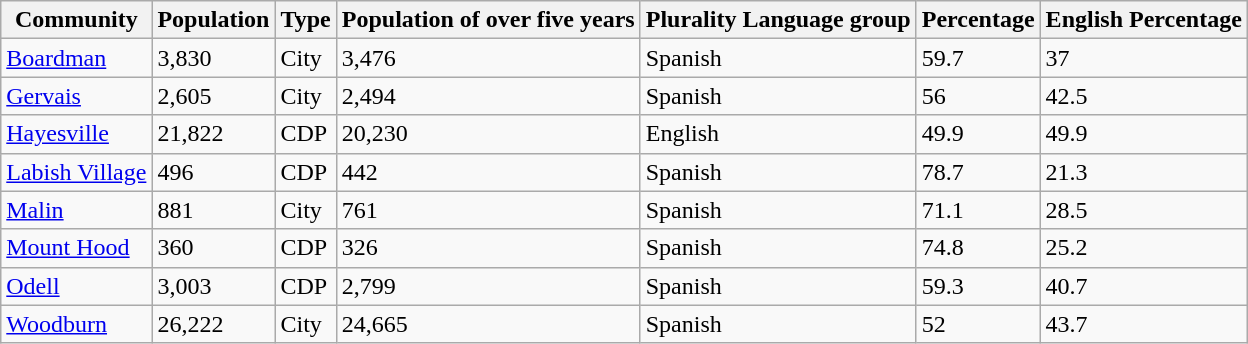<table class="wikitable sortable">
<tr>
<th>Community</th>
<th>Population</th>
<th>Type</th>
<th>Population of over five years</th>
<th>Plurality Language group</th>
<th>Percentage</th>
<th>English Percentage</th>
</tr>
<tr>
<td><a href='#'>Boardman</a></td>
<td>3,830</td>
<td>City</td>
<td>3,476</td>
<td>Spanish</td>
<td>59.7</td>
<td>37</td>
</tr>
<tr>
<td><a href='#'>Gervais</a></td>
<td>2,605</td>
<td>City</td>
<td>2,494</td>
<td>Spanish</td>
<td>56</td>
<td>42.5</td>
</tr>
<tr>
<td><a href='#'>Hayesville</a></td>
<td>21,822</td>
<td>CDP</td>
<td>20,230</td>
<td>English</td>
<td>49.9</td>
<td>49.9</td>
</tr>
<tr>
<td><a href='#'>Labish Village</a></td>
<td>496</td>
<td>CDP</td>
<td>442</td>
<td>Spanish</td>
<td>78.7</td>
<td>21.3</td>
</tr>
<tr>
<td><a href='#'>Malin</a></td>
<td>881</td>
<td>City</td>
<td>761</td>
<td>Spanish</td>
<td>71.1</td>
<td>28.5</td>
</tr>
<tr>
<td><a href='#'>Mount Hood</a></td>
<td>360</td>
<td>CDP</td>
<td>326</td>
<td>Spanish</td>
<td>74.8</td>
<td>25.2</td>
</tr>
<tr>
<td><a href='#'>Odell</a></td>
<td>3,003</td>
<td>CDP</td>
<td>2,799</td>
<td>Spanish</td>
<td>59.3</td>
<td>40.7</td>
</tr>
<tr>
<td><a href='#'>Woodburn</a></td>
<td>26,222</td>
<td>City</td>
<td>24,665</td>
<td>Spanish</td>
<td>52</td>
<td>43.7</td>
</tr>
</table>
